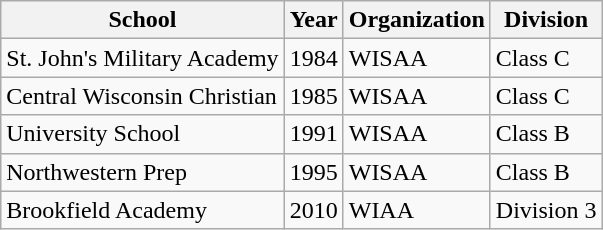<table class="wikitable">
<tr>
<th>School</th>
<th>Year</th>
<th>Organization</th>
<th>Division</th>
</tr>
<tr>
<td>St. John's Military Academy</td>
<td>1984</td>
<td>WISAA</td>
<td>Class C</td>
</tr>
<tr>
<td>Central Wisconsin Christian</td>
<td>1985</td>
<td>WISAA</td>
<td>Class C</td>
</tr>
<tr>
<td>University School</td>
<td>1991</td>
<td>WISAA</td>
<td>Class B</td>
</tr>
<tr>
<td>Northwestern Prep</td>
<td>1995</td>
<td>WISAA</td>
<td>Class B</td>
</tr>
<tr>
<td>Brookfield Academy</td>
<td>2010</td>
<td>WIAA</td>
<td>Division 3</td>
</tr>
</table>
